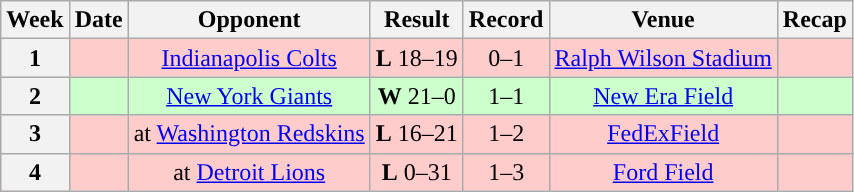<table class="wikitable" style="text-align:center">
<tr>
<th>Week</th>
<th>Date</th>
<th>Opponent</th>
<th>Result</th>
<th>Record</th>
<th>Venue</th>
<th>Recap</th>
</tr>
<tr style="background:#fcc">
<th>1</th>
<td></td>
<td><a href='#'>Indianapolis Colts</a></td>
<td><strong>L</strong> 18–19</td>
<td>0–1</td>
<td><a href='#'>Ralph Wilson Stadium</a></td>
<td></td>
</tr>
<tr style="background:#cfc">
<th>2</th>
<td></td>
<td><a href='#'>New York Giants</a></td>
<td><strong>W</strong> 21–0</td>
<td>1–1</td>
<td><a href='#'>New Era Field</a></td>
<td></td>
</tr>
<tr style="background:#fcc">
<th>3</th>
<td></td>
<td>at <a href='#'>Washington Redskins</a></td>
<td><strong>L</strong> 16–21</td>
<td>1–2</td>
<td><a href='#'>FedExField</a></td>
<td></td>
</tr>
<tr style="background:#fcc">
<th>4</th>
<td></td>
<td>at <a href='#'>Detroit Lions</a></td>
<td><strong>L</strong> 0–31</td>
<td>1–3</td>
<td><a href='#'>Ford Field</a></td>
<td></td>
</tr>
</table>
